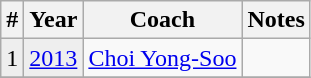<table class="wikitable" border="1">
<tr>
<th>#</th>
<th>Year</th>
<th>Coach</th>
<th>Notes</th>
</tr>
<tr>
<td style="background:#eeeeee">1</td>
<td style="background:#eeeeee"><a href='#'>2013</a></td>
<td> <a href='#'>Choi Yong-Soo</a></td>
<td></td>
</tr>
<tr>
</tr>
</table>
